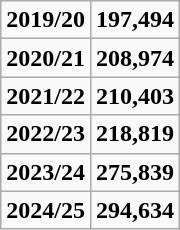<table class="wikitable">
<tr>
<td><strong>2019/20</strong></td>
<td><strong>197,494</strong></td>
</tr>
<tr>
<td><strong>2020/21</strong></td>
<td><strong>208,974</strong></td>
</tr>
<tr>
<td><strong>2021/22</strong></td>
<td><strong>210,403</strong></td>
</tr>
<tr>
<td><strong>2022/23</strong></td>
<td><strong>218,819</strong></td>
</tr>
<tr>
<td><strong>2023/24</strong></td>
<td><strong>275,839</strong></td>
</tr>
<tr>
<td><strong>2024/25</strong></td>
<td><strong>294,634</strong></td>
</tr>
</table>
